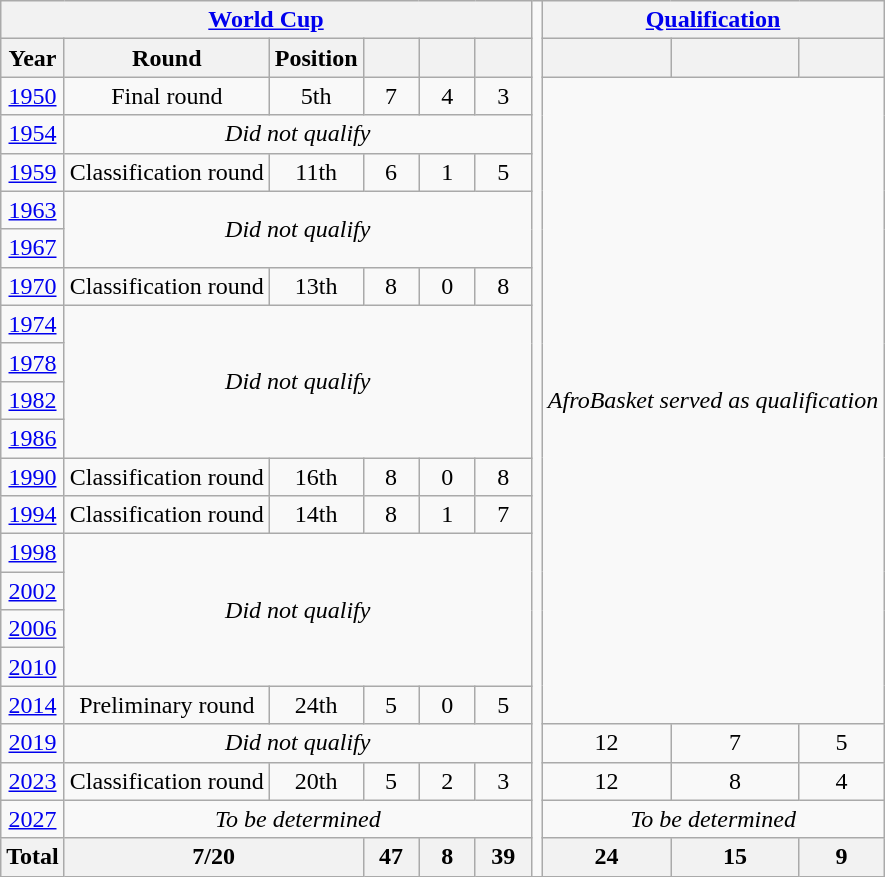<table class="wikitable" style="text-align:center;">
<tr>
<th colspan="6"><a href='#'>World Cup</a></th>
<td rowspan="23"></td>
<th colspan="3"><a href='#'>Qualification</a></th>
</tr>
<tr>
<th>Year</th>
<th>Round</th>
<th>Position</th>
<th width="30"></th>
<th width="30"></th>
<th width="30"></th>
<th></th>
<th></th>
<th></th>
</tr>
<tr>
<td> <a href='#'>1950</a></td>
<td>Final round</td>
<td>5th</td>
<td>7</td>
<td>4</td>
<td>3</td>
<td colspan="3" rowspan="17"><em>AfroBasket served as qualification</em></td>
</tr>
<tr>
<td> <a href='#'>1954</a></td>
<td colspan="5"><em>Did not qualify</em></td>
</tr>
<tr>
<td> <a href='#'>1959</a></td>
<td>Classification round</td>
<td>11th</td>
<td>6</td>
<td>1</td>
<td>5</td>
</tr>
<tr>
<td> <a href='#'>1963</a></td>
<td colspan="5" rowspan="2"><em>Did not qualify</em></td>
</tr>
<tr>
<td> <a href='#'>1967</a></td>
</tr>
<tr>
<td> <a href='#'>1970</a></td>
<td>Classification round</td>
<td>13th</td>
<td>8</td>
<td>0</td>
<td>8</td>
</tr>
<tr>
<td> <a href='#'>1974</a></td>
<td colspan="5" rowspan="4"><em>Did not qualify</em></td>
</tr>
<tr>
<td> <a href='#'>1978</a></td>
</tr>
<tr>
<td> <a href='#'>1982</a></td>
</tr>
<tr>
<td> <a href='#'>1986</a></td>
</tr>
<tr>
<td> <a href='#'>1990</a></td>
<td>Classification round</td>
<td>16th</td>
<td>8</td>
<td>0</td>
<td>8</td>
</tr>
<tr>
<td> <a href='#'>1994</a></td>
<td>Classification round</td>
<td>14th</td>
<td>8</td>
<td>1</td>
<td>7</td>
</tr>
<tr>
<td> <a href='#'>1998</a></td>
<td colspan="5" rowspan="4"><em>Did not qualify</em></td>
</tr>
<tr>
<td> <a href='#'>2002</a></td>
</tr>
<tr>
<td> <a href='#'>2006</a></td>
</tr>
<tr>
<td> <a href='#'>2010</a></td>
</tr>
<tr>
<td> <a href='#'>2014</a></td>
<td>Preliminary round</td>
<td>24th</td>
<td>5</td>
<td>0</td>
<td>5</td>
</tr>
<tr>
<td> <a href='#'>2019</a></td>
<td colspan="5"><em>Did not qualify</em></td>
<td>12</td>
<td>7</td>
<td>5</td>
</tr>
<tr>
<td> <a href='#'>2023</a></td>
<td>Classification round</td>
<td>20th</td>
<td>5</td>
<td>2</td>
<td>3</td>
<td>12</td>
<td>8</td>
<td>4</td>
</tr>
<tr>
<td> <a href='#'>2027</a></td>
<td colspan="5"><em>To be determined</em></td>
<td colspan="5"><em>To be determined</em></td>
</tr>
<tr>
<th>Total</th>
<th colspan="2">7/20</th>
<th>47</th>
<th>8</th>
<th>39</th>
<th>24</th>
<th>15</th>
<th>9</th>
</tr>
</table>
